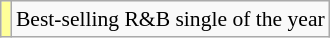<table class="wikitable plainrowheaders" style="font-size:90%;">
<tr>
<td bgcolor=#FFFF99 align=center></td>
<td>Best-selling R&B single of the year</td>
</tr>
</table>
